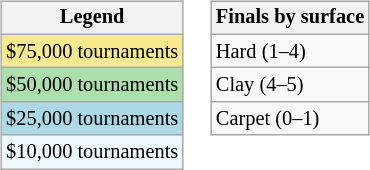<table>
<tr valign=top>
<td><br><table class=wikitable style="font-size:85%">
<tr>
<th>Legend</th>
</tr>
<tr style="background:#f7e98e;">
<td>$75,000 tournaments</td>
</tr>
<tr style="background:#addfad;">
<td>$50,000 tournaments</td>
</tr>
<tr style="background:lightblue;">
<td>$25,000 tournaments</td>
</tr>
<tr style="background:#f0f8ff;">
<td>$10,000 tournaments</td>
</tr>
</table>
</td>
<td><br><table class=wikitable style="font-size:85%">
<tr>
<th>Finals by surface</th>
</tr>
<tr>
<td>Hard (1–4)</td>
</tr>
<tr>
<td>Clay (4–5)</td>
</tr>
<tr>
<td>Carpet (0–1)</td>
</tr>
</table>
</td>
</tr>
</table>
